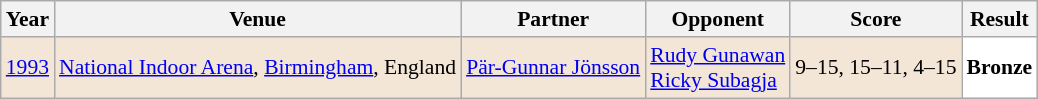<table class="sortable wikitable" style="font-size: 90%;">
<tr>
<th>Year</th>
<th>Venue</th>
<th>Partner</th>
<th>Opponent</th>
<th>Score</th>
<th>Result</th>
</tr>
<tr style="background:#F3E6D7">
<td align="center"><a href='#'>1993</a></td>
<td align="left"><a href='#'>National Indoor Arena</a>, <a href='#'>Birmingham</a>, England</td>
<td align="left"> <a href='#'>Pär-Gunnar Jönsson</a></td>
<td align="left"> <a href='#'>Rudy Gunawan</a><br> <a href='#'>Ricky Subagja</a></td>
<td align="left">9–15, 15–11, 4–15</td>
<td style="text-align:left; background:white"> <strong>Bronze</strong></td>
</tr>
</table>
